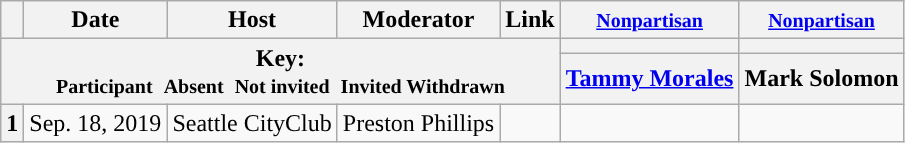<table class="wikitable" style="text-align:center;">
<tr>
<th scope="col"></th>
<th scope="col">Date</th>
<th scope="col">Host</th>
<th scope="col">Moderator</th>
<th scope="col">Link</th>
<th scope="col"><small><a href='#'>Nonpartisan</a></small></th>
<th scope="col"><small><a href='#'>Nonpartisan</a></small></th>
</tr>
<tr>
<th colspan="5" rowspan="2">Key:<br> <small>Participant </small>  <small>Absent </small>  <small>Not invited </small>  <small>Invited  Withdrawn</small></th>
<th scope="col" style="background:"></th>
<th scope="col" style="background:"></th>
</tr>
<tr>
<th scope="col"><a href='#'>Tammy Morales</a></th>
<th scope="col">Mark Solomon</th>
</tr>
<tr>
<th>1</th>
<td style="white-space:nowrap;">Sep. 18, 2019</td>
<td style="white-space:nowrap;">Seattle CityClub</td>
<td style="white-space:nowrap;">Preston Phillips</td>
<td style="white-space:nowrap;"></td>
<td></td>
<td></td>
</tr>
</table>
